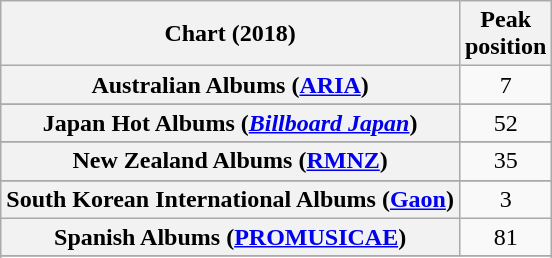<table class="wikitable sortable plainrowheaders" style="text-align:center">
<tr>
<th scope="col">Chart (2018)</th>
<th scope="col">Peak<br>position</th>
</tr>
<tr>
<th scope="row">Australian Albums (<a href='#'>ARIA</a>)</th>
<td>7</td>
</tr>
<tr>
</tr>
<tr>
</tr>
<tr>
</tr>
<tr>
</tr>
<tr>
</tr>
<tr>
</tr>
<tr>
</tr>
<tr>
</tr>
<tr>
<th scope="row">Japan Hot Albums (<em><a href='#'>Billboard Japan</a></em>)</th>
<td>52</td>
</tr>
<tr>
</tr>
<tr>
<th scope="row">New Zealand Albums (<a href='#'>RMNZ</a>)</th>
<td>35</td>
</tr>
<tr>
</tr>
<tr>
<th scope="row">South Korean International Albums (<a href='#'>Gaon</a>)</th>
<td>3</td>
</tr>
<tr>
<th scope="row">Spanish Albums (<a href='#'>PROMUSICAE</a>)</th>
<td>81</td>
</tr>
<tr>
</tr>
<tr>
</tr>
<tr>
</tr>
<tr>
</tr>
<tr>
</tr>
</table>
